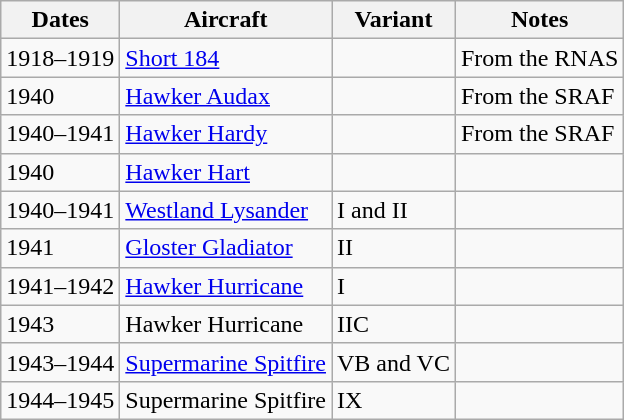<table class="wikitable">
<tr>
<th>Dates</th>
<th>Aircraft</th>
<th>Variant</th>
<th>Notes</th>
</tr>
<tr>
<td>1918–1919</td>
<td><a href='#'>Short 184</a></td>
<td></td>
<td>From the RNAS</td>
</tr>
<tr>
<td>1940</td>
<td><a href='#'>Hawker Audax</a></td>
<td></td>
<td>From the SRAF</td>
</tr>
<tr>
<td>1940–1941</td>
<td><a href='#'>Hawker Hardy</a></td>
<td></td>
<td>From the SRAF</td>
</tr>
<tr>
<td>1940</td>
<td><a href='#'>Hawker Hart</a></td>
<td></td>
<td></td>
</tr>
<tr>
<td>1940–1941</td>
<td><a href='#'>Westland Lysander</a></td>
<td>I and II</td>
<td></td>
</tr>
<tr>
<td>1941</td>
<td><a href='#'>Gloster Gladiator</a></td>
<td>II</td>
<td></td>
</tr>
<tr>
<td>1941–1942</td>
<td><a href='#'>Hawker Hurricane</a></td>
<td>I</td>
<td></td>
</tr>
<tr>
<td>1943</td>
<td>Hawker Hurricane</td>
<td>IIC</td>
<td></td>
</tr>
<tr>
<td>1943–1944</td>
<td><a href='#'>Supermarine Spitfire</a></td>
<td>VB and VC</td>
<td></td>
</tr>
<tr>
<td>1944–1945</td>
<td>Supermarine Spitfire</td>
<td>IX</td>
<td></td>
</tr>
</table>
